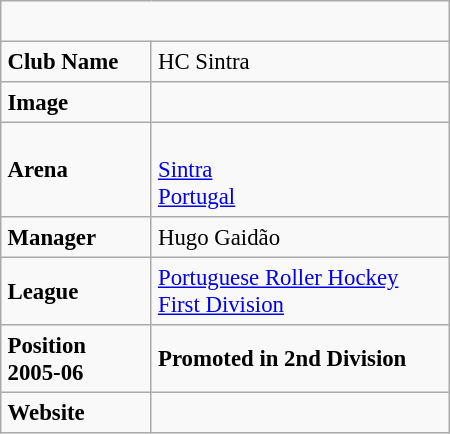<table border=1 align="right" cellpadding=4 cellspacing=0 width=300 style="margin: 0 0 1em 1em; background: #f9f9f9; border: 1px #aaaaaa solid; border-collapse: collapse; font-size: 95%;">
<tr>
<td align="center" colspan=2><br><table border="0" cellpadding="2" cellspacing="0">
</table>
</td>
</tr>
<tr>
<td><strong>Club Name</strong></td>
<td>HC Sintra</td>
</tr>
<tr>
<td><strong>Image</strong></td>
<td></td>
</tr>
<tr>
<td><strong>Arena</strong></td>
<td><br> <a href='#'>Sintra</a> <br> <a href='#'>Portugal</a></td>
</tr>
<tr>
<td><strong>Manager</strong></td>
<td> Hugo Gaidão</td>
</tr>
<tr>
<td><strong>League</strong></td>
<td><a href='#'>Portuguese Roller Hockey First Division</a></td>
</tr>
<tr>
<td><strong>Position 2005-06</strong></td>
<td><strong>Promoted in 2nd Division</strong></td>
</tr>
<tr>
<td><strong>Website</strong></td>
<td></td>
</tr>
</table>
